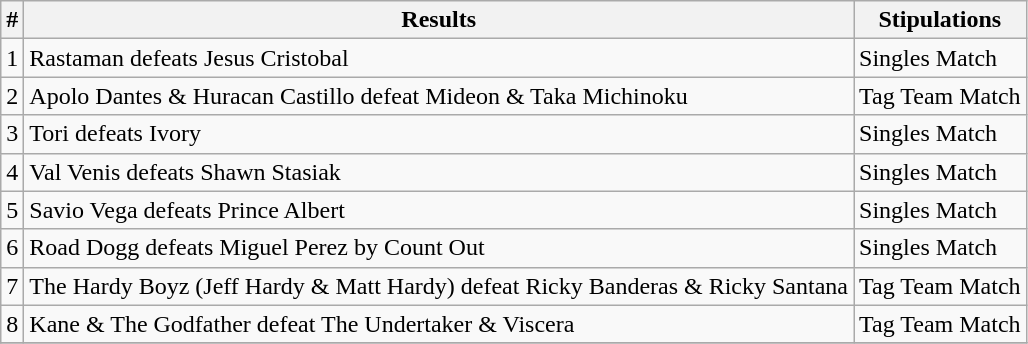<table class="wikitable">
<tr>
<th>#</th>
<th>Results</th>
<th>Stipulations</th>
</tr>
<tr>
<td>1</td>
<td>Rastaman defeats Jesus Cristobal</td>
<td>Singles Match</td>
</tr>
<tr>
<td>2</td>
<td>Apolo Dantes & Huracan Castillo defeat Mideon & Taka Michinoku</td>
<td>Tag Team Match</td>
</tr>
<tr>
<td>3</td>
<td>Tori defeats Ivory</td>
<td>Singles Match</td>
</tr>
<tr>
<td>4</td>
<td>Val Venis defeats Shawn Stasiak</td>
<td>Singles Match</td>
</tr>
<tr>
<td>5</td>
<td>Savio Vega defeats Prince Albert</td>
<td>Singles Match</td>
</tr>
<tr>
<td>6</td>
<td>Road Dogg defeats Miguel Perez by Count Out</td>
<td>Singles Match</td>
</tr>
<tr>
<td>7</td>
<td>The Hardy Boyz (Jeff Hardy & Matt Hardy) defeat Ricky Banderas & Ricky Santana</td>
<td>Tag Team Match</td>
</tr>
<tr>
<td>8</td>
<td>Kane & The Godfather defeat The Undertaker & Viscera</td>
<td>Tag Team Match</td>
</tr>
<tr>
</tr>
</table>
